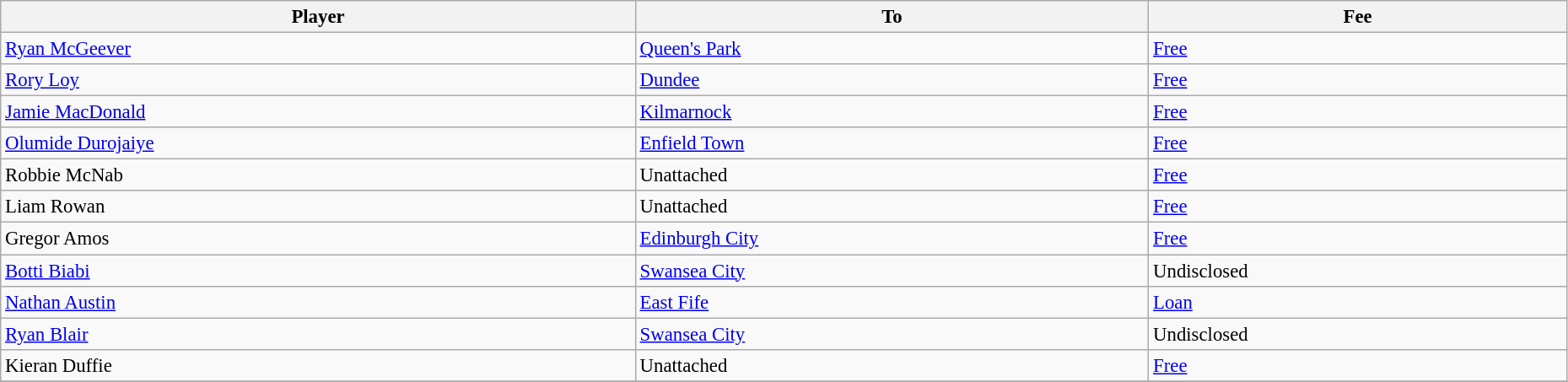<table class="wikitable" style="text-align:center; font-size:95%;width:98%; text-align:left">
<tr>
<th>Player</th>
<th>To</th>
<th>Fee</th>
</tr>
<tr>
<td> <a href='#'>Ryan McGeever</a></td>
<td> <a href='#'>Queen's Park</a></td>
<td><a href='#'>Free</a></td>
</tr>
<tr>
<td> <a href='#'>Rory Loy</a></td>
<td> <a href='#'>Dundee</a></td>
<td><a href='#'>Free</a></td>
</tr>
<tr>
<td> <a href='#'>Jamie MacDonald</a></td>
<td> <a href='#'>Kilmarnock</a></td>
<td><a href='#'>Free</a></td>
</tr>
<tr>
<td> <a href='#'>Olumide Durojaiye</a></td>
<td> <a href='#'>Enfield Town</a></td>
<td><a href='#'>Free</a></td>
</tr>
<tr>
<td> Robbie McNab</td>
<td>Unattached</td>
<td><a href='#'>Free</a></td>
</tr>
<tr>
<td> Liam Rowan</td>
<td>Unattached</td>
<td><a href='#'>Free</a></td>
</tr>
<tr>
<td> Gregor Amos</td>
<td> <a href='#'>Edinburgh City</a></td>
<td><a href='#'>Free</a></td>
</tr>
<tr>
<td> <a href='#'>Botti Biabi</a></td>
<td> <a href='#'>Swansea City</a></td>
<td>Undisclosed</td>
</tr>
<tr>
<td> <a href='#'>Nathan Austin</a></td>
<td> <a href='#'>East Fife</a></td>
<td><a href='#'>Loan</a></td>
</tr>
<tr>
<td> <a href='#'>Ryan Blair</a></td>
<td> <a href='#'>Swansea City</a></td>
<td>Undisclosed</td>
</tr>
<tr>
<td> Kieran Duffie</td>
<td>Unattached</td>
<td><a href='#'>Free</a></td>
</tr>
<tr>
</tr>
</table>
